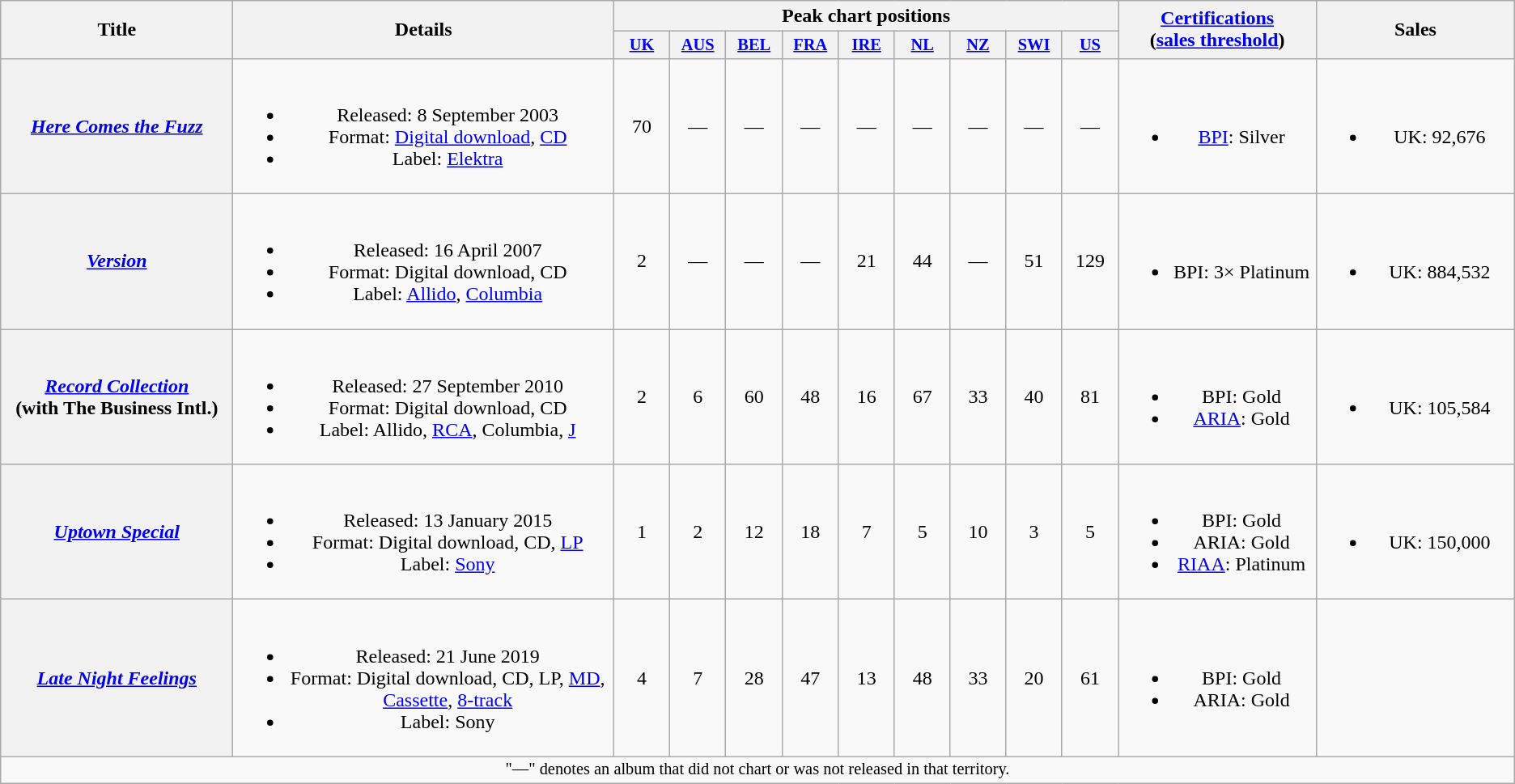<table class="wikitable plainrowheaders" style="text-align:center;">
<tr>
<th scope="col" rowspan="2" style="width:12em;">Title</th>
<th scope="col" rowspan="2" style="width:20em;">Details</th>
<th scope="col" colspan="9">Peak chart positions</th>
<th scope="col" rowspan="2" style="width:10em;"><a href='#'>Certifications</a><br><span>(<a href='#'>sales threshold</a>)</span></th>
<th scope="col" rowspan="2" style="width:10em;">Sales</th>
</tr>
<tr>
<th scope="col" style="width:3em;font-size:85%;"><a href='#'>UK</a><br></th>
<th scope="col" style="width:3em;font-size:85%;"><a href='#'>AUS</a><br></th>
<th scope="col" style="width:3em;font-size:85%;"><a href='#'>BEL</a><br></th>
<th scope="col" style="width:3em;font-size:85%;"><a href='#'>FRA</a><br></th>
<th scope="col" style="width:3em;font-size:85%;"><a href='#'>IRE</a><br></th>
<th scope="col" style="width:3em;font-size:85%;"><a href='#'>NL</a><br></th>
<th scope="col" style="width:3em;font-size:85%;"><a href='#'>NZ</a><br></th>
<th scope="col" style="width:3em;font-size:85%;"><a href='#'>SWI</a><br></th>
<th scope="col" style="width:3em;font-size:85%;"><a href='#'>US</a><br></th>
</tr>
<tr>
<th scope="row"><em><a href='#'>Here Comes the Fuzz</a></em></th>
<td><br><ul><li>Released: 8 September 2003</li><li>Format: <a href='#'>Digital download</a>, <a href='#'>CD</a></li><li>Label: <a href='#'>Elektra</a></li></ul></td>
<td>70</td>
<td>—</td>
<td>—</td>
<td>—</td>
<td>—</td>
<td>—</td>
<td>—</td>
<td>—</td>
<td>—</td>
<td><br><ul><li><a href='#'>BPI</a>: Silver</li></ul></td>
<td><br><ul><li>UK: 92,676</li></ul></td>
</tr>
<tr>
<th scope="row"><em><a href='#'>Version</a></em></th>
<td><br><ul><li>Released: 16 April 2007</li><li>Format: Digital download, CD</li><li>Label: <a href='#'>Allido</a>, <a href='#'>Columbia</a></li></ul></td>
<td>2</td>
<td>—</td>
<td>—</td>
<td>—</td>
<td>21</td>
<td>44</td>
<td>—</td>
<td>51</td>
<td>129</td>
<td><br><ul><li>BPI: 3× Platinum</li></ul></td>
<td><br><ul><li>UK: 884,532</li></ul></td>
</tr>
<tr>
<th scope="row"><em><a href='#'>Record Collection</a></em><br><span>(with The Business Intl.)</span></th>
<td><br><ul><li>Released: 27 September 2010</li><li>Format: Digital download, CD</li><li>Label: Allido, <a href='#'>RCA</a>, Columbia, <a href='#'>J</a></li></ul></td>
<td>2</td>
<td>6</td>
<td>60</td>
<td>48</td>
<td>16</td>
<td>67</td>
<td>33</td>
<td>40</td>
<td>81</td>
<td><br><ul><li>BPI: Gold</li><li><a href='#'>ARIA</a>: Gold</li></ul></td>
<td><br><ul><li>UK: 105,584</li></ul></td>
</tr>
<tr>
<th scope="row"><em><a href='#'>Uptown Special</a></em></th>
<td><br><ul><li>Released: 13 January 2015</li><li>Format: Digital download, CD, <a href='#'>LP</a></li><li>Label: <a href='#'>Sony</a></li></ul></td>
<td>1</td>
<td>2</td>
<td>12</td>
<td>18</td>
<td>7</td>
<td>5</td>
<td>10</td>
<td>3</td>
<td>5</td>
<td><br><ul><li>BPI: Gold</li><li>ARIA: Gold</li><li><a href='#'>RIAA</a>: Platinum</li></ul></td>
<td><br><ul><li>UK: 150,000</li></ul></td>
</tr>
<tr>
<th scope="row"><em><a href='#'>Late Night Feelings</a></em></th>
<td><br><ul><li>Released: 21 June 2019</li><li>Format: Digital download, CD, LP, <a href='#'>MD</a>, <a href='#'>Cassette</a>, <a href='#'>8-track</a></li><li>Label: Sony</li></ul></td>
<td>4</td>
<td>7</td>
<td>28</td>
<td>47</td>
<td>13</td>
<td>48</td>
<td>33</td>
<td>20</td>
<td>61</td>
<td><br><ul><li>BPI: Gold</li><li>ARIA: Gold</li></ul></td>
<td></td>
</tr>
<tr>
<td colspan="20" style="font-size:85%">"—" denotes an album that did not chart or was not released in that territory.</td>
</tr>
</table>
